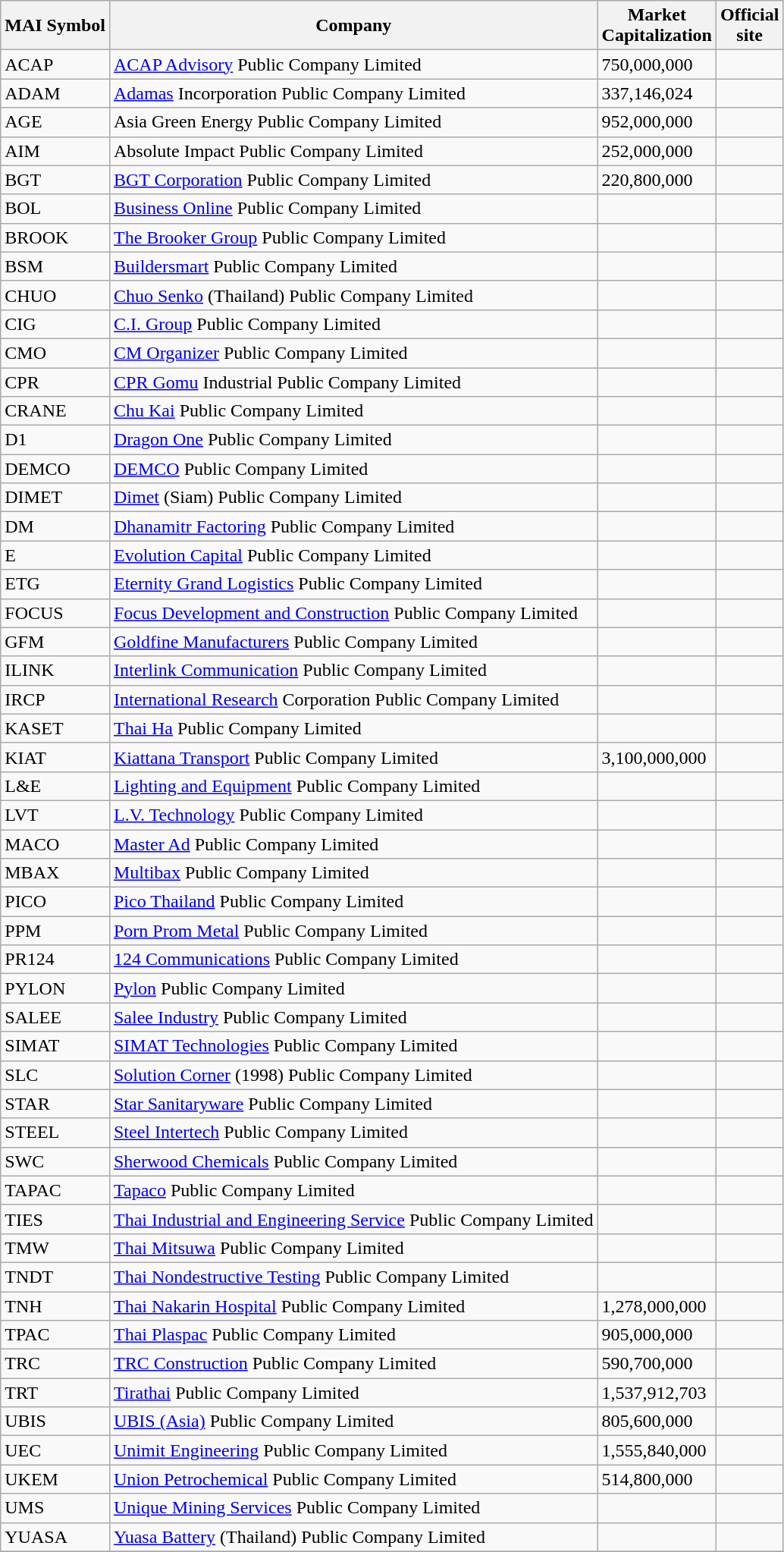<table class="wikitable sortable">
<tr>
<th>MAI Symbol</th>
<th>Company</th>
<th>Market<br>Capitalization</th>
<th>Official<br>site</th>
</tr>
<tr>
<td>ACAP</td>
<td><a href='#'>ACAP Advisory</a> Public Company Limited</td>
<td>750,000,000</td>
<td></td>
</tr>
<tr>
<td>ADAM</td>
<td><a href='#'>Adamas</a> Incorporation Public Company Limited</td>
<td>337,146,024</td>
<td></td>
</tr>
<tr>
<td>AGE</td>
<td>Asia Green Energy Public Company Limited</td>
<td>952,000,000</td>
<td></td>
</tr>
<tr>
<td>AIM</td>
<td>Absolute Impact Public Company Limited</td>
<td>252,000,000</td>
<td></td>
</tr>
<tr>
<td>BGT</td>
<td><a href='#'>BGT Corporation</a> Public Company Limited</td>
<td>220,800,000</td>
<td></td>
</tr>
<tr>
<td>BOL</td>
<td><a href='#'>Business Online</a> Public Company Limited</td>
<td></td>
<td></td>
</tr>
<tr>
<td>BROOK</td>
<td><a href='#'>The Brooker Group</a> Public Company Limited</td>
<td></td>
<td></td>
</tr>
<tr>
<td>BSM</td>
<td><a href='#'>Buildersmart</a> Public Company Limited</td>
<td></td>
<td></td>
</tr>
<tr>
<td>CHUO</td>
<td><a href='#'>Chuo Senko</a> (Thailand) Public Company Limited</td>
<td></td>
<td></td>
</tr>
<tr>
<td>CIG</td>
<td><a href='#'>C.I. Group</a> Public Company Limited</td>
<td></td>
<td></td>
</tr>
<tr>
<td>CMO</td>
<td><a href='#'>CM Organizer</a> Public Company Limited</td>
<td></td>
<td></td>
</tr>
<tr>
<td>CPR</td>
<td><a href='#'>CPR Gomu</a> Industrial Public Company Limited</td>
<td></td>
<td></td>
</tr>
<tr>
<td>CRANE</td>
<td><a href='#'>Chu Kai</a> Public Company Limited</td>
<td></td>
<td></td>
</tr>
<tr>
<td>D1</td>
<td><a href='#'>Dragon One</a> Public Company Limited</td>
<td></td>
<td></td>
</tr>
<tr>
<td>DEMCO</td>
<td><a href='#'>DEMCO</a> Public Company Limited</td>
<td></td>
<td></td>
</tr>
<tr>
<td>DIMET</td>
<td><a href='#'>Dimet</a> (Siam) Public Company Limited</td>
<td></td>
<td></td>
</tr>
<tr>
<td>DM</td>
<td><a href='#'>Dhanamitr Factoring</a> Public Company Limited</td>
<td></td>
<td></td>
</tr>
<tr>
<td>E</td>
<td><a href='#'>Evolution Capital</a> Public Company Limited</td>
<td></td>
<td></td>
</tr>
<tr>
<td>ETG</td>
<td><a href='#'>Eternity Grand Logistics</a> Public Company Limited</td>
<td></td>
<td></td>
</tr>
<tr>
<td>FOCUS</td>
<td><a href='#'>Focus Development and Construction</a> Public Company Limited</td>
<td></td>
<td></td>
</tr>
<tr>
<td>GFM</td>
<td><a href='#'>Goldfine Manufacturers</a> Public Company Limited</td>
<td></td>
<td></td>
</tr>
<tr>
<td>ILINK</td>
<td><a href='#'>Interlink Communication</a> Public Company Limited</td>
<td></td>
<td></td>
</tr>
<tr>
<td>IRCP</td>
<td><a href='#'>International Research</a> Corporation Public Company Limited</td>
<td></td>
<td></td>
</tr>
<tr>
<td>KASET</td>
<td><a href='#'>Thai Ha</a> Public Company Limited</td>
<td></td>
<td></td>
</tr>
<tr>
<td>KIAT</td>
<td><a href='#'>Kiattana Transport</a> Public Company Limited</td>
<td>3,100,000,000</td>
<td></td>
</tr>
<tr>
<td>L&E</td>
<td><a href='#'>Lighting and Equipment</a> Public Company Limited</td>
<td></td>
<td></td>
</tr>
<tr>
<td>LVT</td>
<td><a href='#'>L.V. Technology</a> Public Company Limited</td>
<td></td>
<td></td>
</tr>
<tr>
<td>MACO</td>
<td><a href='#'>Master Ad</a> Public Company Limited</td>
<td></td>
<td></td>
</tr>
<tr>
<td>MBAX</td>
<td><a href='#'>Multibax</a> Public Company Limited</td>
<td></td>
<td></td>
</tr>
<tr>
<td>PICO</td>
<td><a href='#'>Pico Thailand</a> Public Company Limited</td>
<td></td>
<td></td>
</tr>
<tr>
<td>PPM</td>
<td><a href='#'>Porn Prom Metal</a> Public Company Limited</td>
<td></td>
<td></td>
</tr>
<tr>
<td>PR124</td>
<td><a href='#'>124 Communications</a> Public Company Limited</td>
<td></td>
<td></td>
</tr>
<tr>
<td>PYLON</td>
<td><a href='#'>Pylon</a> Public Company Limited</td>
<td></td>
<td></td>
</tr>
<tr>
<td>SALEE</td>
<td><a href='#'>Salee Industry</a> Public Company Limited</td>
<td></td>
<td></td>
</tr>
<tr>
<td>SIMAT</td>
<td><a href='#'>SIMAT Technologies</a> Public Company Limited</td>
<td></td>
<td></td>
</tr>
<tr>
<td>SLC</td>
<td><a href='#'>Solution Corner</a> (1998) Public Company Limited</td>
<td></td>
<td></td>
</tr>
<tr>
<td>STAR</td>
<td><a href='#'>Star Sanitaryware</a> Public Company Limited</td>
<td></td>
<td></td>
</tr>
<tr>
<td>STEEL</td>
<td><a href='#'>Steel Intertech</a> Public Company Limited</td>
<td></td>
<td></td>
</tr>
<tr>
<td>SWC</td>
<td><a href='#'>Sherwood Chemicals</a> Public Company Limited</td>
<td></td>
<td></td>
</tr>
<tr>
<td>TAPAC</td>
<td><a href='#'>Tapaco</a> Public Company Limited</td>
<td></td>
<td></td>
</tr>
<tr>
<td>TIES</td>
<td><a href='#'>Thai Industrial and Engineering Service</a> Public Company Limited</td>
<td></td>
<td></td>
</tr>
<tr>
<td>TMW</td>
<td><a href='#'>Thai Mitsuwa</a> Public Company Limited</td>
<td></td>
<td></td>
</tr>
<tr>
<td>TNDT</td>
<td><a href='#'>Thai Nondestructive Testing</a> Public Company Limited</td>
<td></td>
<td></td>
</tr>
<tr>
<td>TNH</td>
<td><a href='#'>Thai Nakarin Hospital</a> Public Company Limited</td>
<td>1,278,000,000</td>
<td></td>
</tr>
<tr>
<td>TPAC</td>
<td><a href='#'>Thai Plaspac</a> Public Company Limited</td>
<td>905,000,000</td>
<td></td>
</tr>
<tr>
<td>TRC</td>
<td><a href='#'>TRC Construction</a> Public Company Limited</td>
<td>590,700,000</td>
<td></td>
</tr>
<tr>
<td>TRT</td>
<td><a href='#'>Tirathai</a> Public Company Limited</td>
<td>1,537,912,703</td>
<td></td>
</tr>
<tr>
<td>UBIS</td>
<td><a href='#'>UBIS (Asia)</a> Public Company Limited</td>
<td>805,600,000</td>
<td></td>
</tr>
<tr>
<td>UEC</td>
<td><a href='#'>Unimit Engineering</a> Public Company Limited</td>
<td>1,555,840,000</td>
<td></td>
</tr>
<tr>
<td>UKEM</td>
<td><a href='#'>Union Petrochemical</a> Public Company Limited</td>
<td>514,800,000</td>
<td></td>
</tr>
<tr>
<td>UMS</td>
<td><a href='#'>Unique Mining Services</a> Public Company Limited</td>
<td></td>
<td></td>
</tr>
<tr>
<td>YUASA</td>
<td><a href='#'>Yuasa Battery</a> (Thailand) Public Company Limited</td>
<td></td>
<td></td>
</tr>
<tr>
</tr>
</table>
